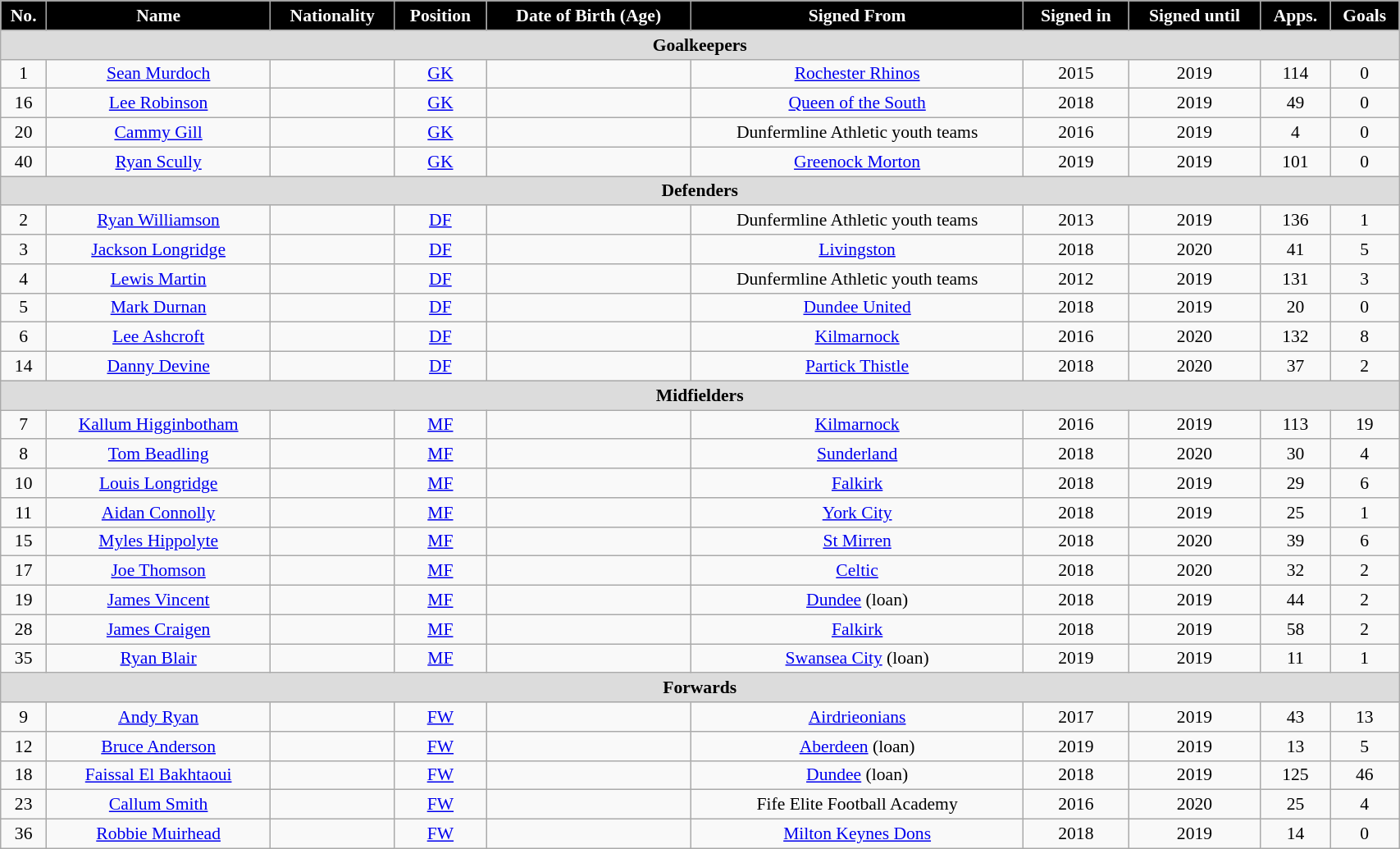<table class="wikitable"  style="text-align:center; font-size:90%; width:90%;">
<tr>
<th style="background:#000000; color:white; text-align:center;">No.</th>
<th style="background:#000000; color:white; text-align:center;">Name</th>
<th style="background:#000000; color:white; text-align:center;">Nationality</th>
<th style="background:#000000; color:white; text-align:center;">Position</th>
<th style="background:#000000; color:white; text-align:center;">Date of Birth (Age)</th>
<th style="background:#000000; color:white; text-align:center;">Signed From</th>
<th style="background:#000000; color:white; text-align:center;">Signed in</th>
<th style="background:#000000; color:white; text-align:center;">Signed until</th>
<th style="background:#000000; color:white; text-align:center;">Apps.</th>
<th style="background:#000000; color:white; text-align:center;">Goals</th>
</tr>
<tr>
<th colspan="10" style="background:#dcdcdc; text-align:center;">Goalkeepers</th>
</tr>
<tr>
<td>1</td>
<td><a href='#'>Sean Murdoch</a></td>
<td></td>
<td><a href='#'>GK</a></td>
<td></td>
<td> <a href='#'>Rochester Rhinos</a></td>
<td>2015</td>
<td>2019</td>
<td>114</td>
<td>0</td>
</tr>
<tr>
<td>16</td>
<td><a href='#'>Lee Robinson</a></td>
<td></td>
<td><a href='#'>GK</a></td>
<td></td>
<td><a href='#'>Queen of the South</a></td>
<td>2018</td>
<td>2019</td>
<td>49</td>
<td>0</td>
</tr>
<tr>
<td>20</td>
<td><a href='#'>Cammy Gill</a></td>
<td></td>
<td><a href='#'>GK</a></td>
<td></td>
<td>Dunfermline Athletic youth teams</td>
<td>2016</td>
<td>2019</td>
<td>4</td>
<td>0</td>
</tr>
<tr>
<td>40</td>
<td><a href='#'>Ryan Scully</a></td>
<td></td>
<td><a href='#'>GK</a></td>
<td></td>
<td><a href='#'>Greenock Morton</a></td>
<td>2019</td>
<td>2019</td>
<td>101</td>
<td>0</td>
</tr>
<tr>
<th colspan="10" style="background:#dcdcdc; text-align:center;">Defenders</th>
</tr>
<tr>
<td>2</td>
<td><a href='#'>Ryan Williamson</a></td>
<td></td>
<td><a href='#'>DF</a></td>
<td></td>
<td>Dunfermline Athletic youth teams</td>
<td>2013</td>
<td>2019</td>
<td>136</td>
<td>1</td>
</tr>
<tr>
<td>3</td>
<td><a href='#'>Jackson Longridge</a></td>
<td></td>
<td><a href='#'>DF</a></td>
<td></td>
<td><a href='#'>Livingston</a></td>
<td>2018</td>
<td>2020</td>
<td>41</td>
<td>5</td>
</tr>
<tr>
<td>4</td>
<td><a href='#'>Lewis Martin</a></td>
<td></td>
<td><a href='#'>DF</a></td>
<td></td>
<td>Dunfermline Athletic youth teams</td>
<td>2012</td>
<td>2019</td>
<td>131</td>
<td>3</td>
</tr>
<tr>
<td>5</td>
<td><a href='#'>Mark Durnan</a></td>
<td></td>
<td><a href='#'>DF</a></td>
<td></td>
<td><a href='#'>Dundee United</a></td>
<td>2018</td>
<td>2019</td>
<td>20</td>
<td>0</td>
</tr>
<tr>
<td>6</td>
<td><a href='#'>Lee Ashcroft</a></td>
<td></td>
<td><a href='#'>DF</a></td>
<td></td>
<td><a href='#'>Kilmarnock</a></td>
<td>2016</td>
<td>2020</td>
<td>132</td>
<td>8</td>
</tr>
<tr>
<td>14</td>
<td><a href='#'>Danny Devine</a></td>
<td></td>
<td><a href='#'>DF</a></td>
<td></td>
<td><a href='#'>Partick Thistle</a></td>
<td>2018</td>
<td>2020</td>
<td>37</td>
<td>2</td>
</tr>
<tr>
<th colspan="10" style="background:#dcdcdc; text-align:center;">Midfielders</th>
</tr>
<tr>
<td>7</td>
<td><a href='#'>Kallum Higginbotham</a></td>
<td></td>
<td><a href='#'>MF</a></td>
<td></td>
<td><a href='#'>Kilmarnock</a></td>
<td>2016</td>
<td>2019</td>
<td>113</td>
<td>19</td>
</tr>
<tr>
<td>8</td>
<td><a href='#'>Tom Beadling</a></td>
<td></td>
<td><a href='#'>MF</a></td>
<td></td>
<td> <a href='#'>Sunderland</a></td>
<td>2018</td>
<td>2020</td>
<td>30</td>
<td>4</td>
</tr>
<tr>
<td>10</td>
<td><a href='#'>Louis Longridge</a></td>
<td></td>
<td><a href='#'>MF</a></td>
<td></td>
<td><a href='#'>Falkirk</a></td>
<td>2018</td>
<td>2019</td>
<td>29</td>
<td>6</td>
</tr>
<tr>
<td>11</td>
<td><a href='#'>Aidan Connolly</a></td>
<td></td>
<td><a href='#'>MF</a></td>
<td></td>
<td> <a href='#'>York City</a></td>
<td>2018</td>
<td>2019</td>
<td>25</td>
<td>1</td>
</tr>
<tr>
<td>15</td>
<td><a href='#'>Myles Hippolyte</a></td>
<td></td>
<td><a href='#'>MF</a></td>
<td></td>
<td><a href='#'>St Mirren</a></td>
<td>2018</td>
<td>2020</td>
<td>39</td>
<td>6</td>
</tr>
<tr>
<td>17</td>
<td><a href='#'>Joe Thomson</a></td>
<td></td>
<td><a href='#'>MF</a></td>
<td></td>
<td><a href='#'>Celtic</a></td>
<td>2018</td>
<td>2020</td>
<td>32</td>
<td>2</td>
</tr>
<tr>
<td>19</td>
<td><a href='#'>James Vincent</a></td>
<td></td>
<td><a href='#'>MF</a></td>
<td></td>
<td><a href='#'>Dundee</a> (loan)</td>
<td>2018</td>
<td>2019</td>
<td>44</td>
<td>2</td>
</tr>
<tr>
<td>28</td>
<td><a href='#'>James Craigen</a></td>
<td></td>
<td><a href='#'>MF</a></td>
<td></td>
<td><a href='#'>Falkirk</a></td>
<td>2018</td>
<td>2019</td>
<td>58</td>
<td>2</td>
</tr>
<tr>
<td>35</td>
<td><a href='#'>Ryan Blair</a></td>
<td></td>
<td><a href='#'>MF</a></td>
<td></td>
<td> <a href='#'>Swansea City</a> (loan)</td>
<td>2019</td>
<td>2019</td>
<td>11</td>
<td>1</td>
</tr>
<tr>
<th colspan="10" style="background:#dcdcdc; text-align:center;">Forwards</th>
</tr>
<tr>
<td>9</td>
<td><a href='#'>Andy Ryan</a></td>
<td></td>
<td><a href='#'>FW</a></td>
<td></td>
<td><a href='#'>Airdrieonians</a></td>
<td>2017</td>
<td>2019</td>
<td>43</td>
<td>13</td>
</tr>
<tr>
<td>12</td>
<td><a href='#'>Bruce Anderson</a></td>
<td></td>
<td><a href='#'>FW</a></td>
<td></td>
<td><a href='#'>Aberdeen</a> (loan)</td>
<td>2019</td>
<td>2019</td>
<td>13</td>
<td>5</td>
</tr>
<tr>
<td>18</td>
<td><a href='#'>Faissal El Bakhtaoui</a></td>
<td></td>
<td><a href='#'>FW</a></td>
<td></td>
<td><a href='#'>Dundee</a> (loan)</td>
<td>2018</td>
<td>2019</td>
<td>125</td>
<td>46</td>
</tr>
<tr>
<td>23</td>
<td><a href='#'>Callum Smith</a></td>
<td></td>
<td><a href='#'>FW</a></td>
<td></td>
<td>Fife Elite Football Academy</td>
<td>2016</td>
<td>2020</td>
<td>25</td>
<td>4</td>
</tr>
<tr>
<td>36</td>
<td><a href='#'>Robbie Muirhead</a></td>
<td></td>
<td><a href='#'>FW</a></td>
<td></td>
<td> <a href='#'>Milton Keynes Dons</a></td>
<td>2018</td>
<td>2019</td>
<td>14</td>
<td>0</td>
</tr>
</table>
